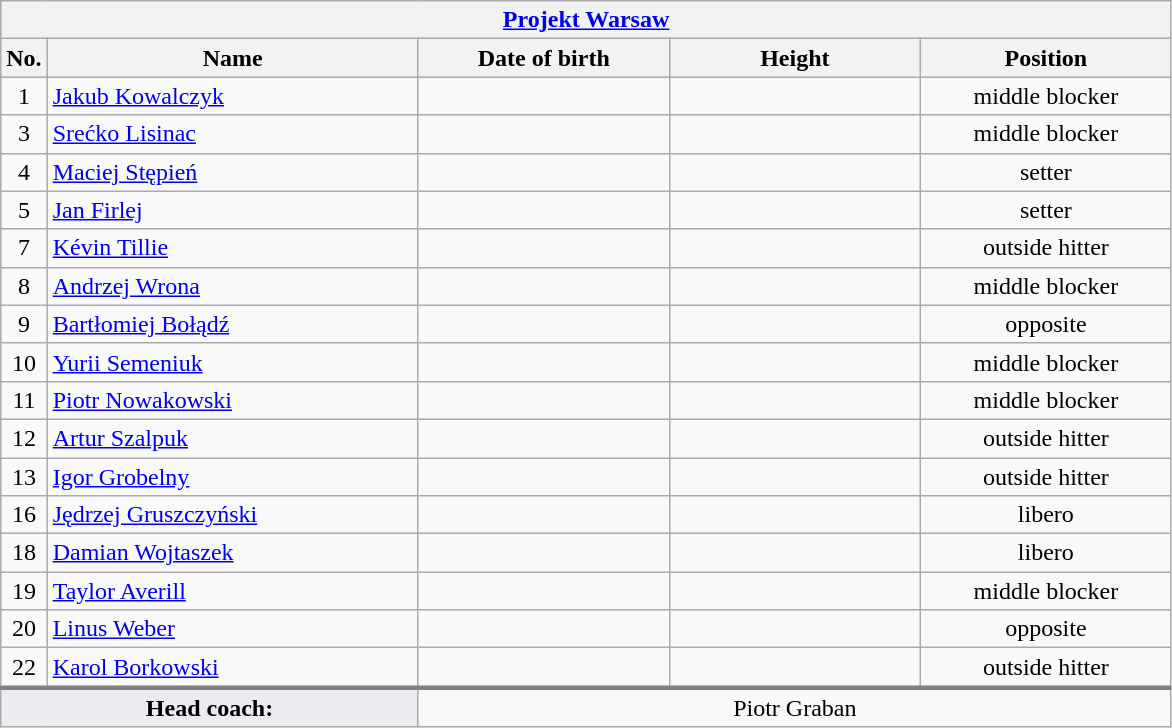<table class="wikitable collapsible collapsed" style="font-size:100%; text-align:center">
<tr>
<th colspan=5 style="width:30em"><a href='#'>Projekt Warsaw</a></th>
</tr>
<tr>
<th>No.</th>
<th style="width:15em">Name</th>
<th style="width:10em">Date of birth</th>
<th style="width:10em">Height</th>
<th style="width:10em">Position</th>
</tr>
<tr>
<td>1</td>
<td align=left> <a href='#'>Jakub Kowalczyk</a></td>
<td align=right></td>
<td></td>
<td>middle blocker</td>
</tr>
<tr>
<td>3</td>
<td align=left> <a href='#'>Srećko Lisinac</a></td>
<td align=right></td>
<td></td>
<td>middle blocker</td>
</tr>
<tr>
<td>4</td>
<td align=left> <a href='#'>Maciej Stępień</a></td>
<td align=right></td>
<td></td>
<td>setter</td>
</tr>
<tr>
<td>5</td>
<td align=left> <a href='#'>Jan Firlej</a></td>
<td align=right></td>
<td></td>
<td>setter</td>
</tr>
<tr>
<td>7</td>
<td align=left> <a href='#'>Kévin Tillie</a></td>
<td align=right></td>
<td></td>
<td>outside hitter</td>
</tr>
<tr>
<td>8</td>
<td align=left> <a href='#'>Andrzej Wrona</a></td>
<td align=right></td>
<td></td>
<td>middle blocker</td>
</tr>
<tr>
<td>9</td>
<td align=left> <a href='#'>Bartłomiej Bołądź</a></td>
<td align=right></td>
<td></td>
<td>opposite</td>
</tr>
<tr>
<td>10</td>
<td align=left> <a href='#'>Yurii Semeniuk</a></td>
<td align=right></td>
<td></td>
<td>middle blocker</td>
</tr>
<tr>
<td>11</td>
<td align=left> <a href='#'>Piotr Nowakowski</a></td>
<td align=right></td>
<td></td>
<td>middle blocker</td>
</tr>
<tr>
<td>12</td>
<td align=left> <a href='#'>Artur Szalpuk</a></td>
<td align=right></td>
<td></td>
<td>outside hitter</td>
</tr>
<tr>
<td>13</td>
<td align=left> <a href='#'>Igor Grobelny</a></td>
<td align=right></td>
<td></td>
<td>outside hitter</td>
</tr>
<tr>
<td>16</td>
<td align=left> <a href='#'>Jędrzej Gruszczyński</a></td>
<td align=right></td>
<td></td>
<td>libero</td>
</tr>
<tr>
<td>18</td>
<td align=left> <a href='#'>Damian Wojtaszek</a></td>
<td align=right></td>
<td></td>
<td>libero</td>
</tr>
<tr>
<td>19</td>
<td align=left> <a href='#'>Taylor Averill</a></td>
<td align=right></td>
<td></td>
<td>middle blocker</td>
</tr>
<tr>
<td>20</td>
<td align=left> <a href='#'>Linus Weber</a></td>
<td align=right></td>
<td></td>
<td>opposite</td>
</tr>
<tr>
<td>22</td>
<td align=left> <a href='#'>Karol Borkowski</a></td>
<td align=right></td>
<td></td>
<td>outside hitter</td>
</tr>
<tr style="border-top: 3px solid grey">
<td colspan=2 style="background:#EAECF0"><strong>Head coach:</strong></td>
<td colspan=3> Piotr Graban</td>
</tr>
</table>
